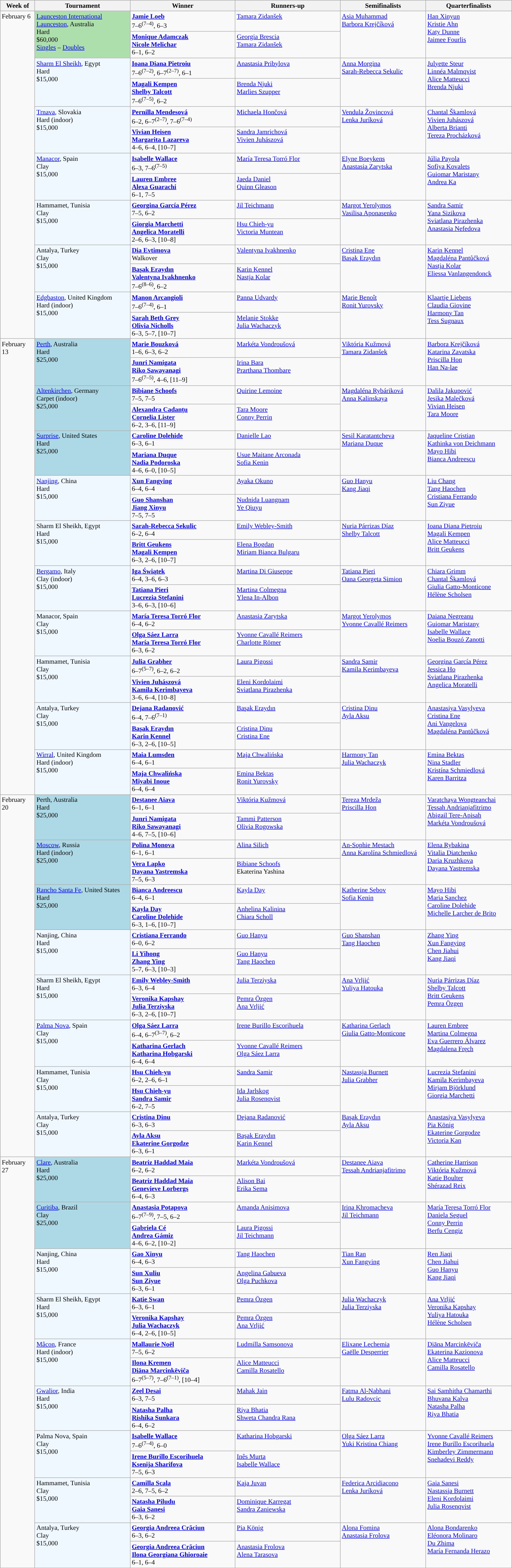<table class="wikitable" style="font-size:85%;">
<tr>
<th width="65">Week of</th>
<th style="width:190px;">Tournament</th>
<th style="width:210px;">Winner</th>
<th style="width:210px;">Runners-up</th>
<th style="width:170px;">Semifinalists</th>
<th style="width:170px;">Quarterfinalists</th>
</tr>
<tr valign=top>
<td rowspan=14>February 6</td>
<td rowspan="2" style="background:#addfad"><a href='#'>Launceston International</a> <br> <a href='#'>Launceston</a>, Australia <br> Hard <br> $60,000 <br> <a href='#'>Singles</a> – <a href='#'>Doubles</a></td>
<td><strong> <a href='#'>Jamie Loeb</a></strong> <br> 7–6<sup>(7–4)</sup>, 6–3</td>
<td> <a href='#'>Tamara Zidanšek</a></td>
<td rowspan=2> <a href='#'>Asia Muhammad</a> <br>  <a href='#'>Barbora Krejčíková</a></td>
<td rowspan=2> <a href='#'>Han Xinyun</a> <br>  <a href='#'>Kristie Ahn</a> <br>  <a href='#'>Katy Dunne</a> <br>  <a href='#'>Jaimee Fourlis</a></td>
</tr>
<tr valign=top>
<td><strong> <a href='#'>Monique Adamczak</a> <br>  <a href='#'>Nicole Melichar</a></strong> <br> 6–1, 6–2</td>
<td> <a href='#'>Georgia Brescia</a> <br>  <a href='#'>Tamara Zidanšek</a></td>
</tr>
<tr valign=top>
<td rowspan="2" style="background:#f0f8ff;"><a href='#'>Sharm El Sheikh</a>, Egypt <br> Hard <br> $15,000 <br> </td>
<td><strong> <a href='#'>Ioana Diana Pietroiu</a></strong> <br> 7–6<sup>(7–2)</sup>, 6–7<sup>(2–7)</sup>, 6–1</td>
<td> <a href='#'>Anastasia Pribylova</a></td>
<td rowspan=2> <a href='#'>Anna Morgina</a> <br>  <a href='#'>Sarah-Rebecca Sekulic</a></td>
<td rowspan=2> <a href='#'>Julyette Steur</a> <br> <a href='#'>Linnéa Malmqvist</a> <br>  <a href='#'>Alice Matteucci</a> <br>  <a href='#'>Brenda Njuki</a></td>
</tr>
<tr valign=top>
<td><strong> <a href='#'>Magali Kempen</a> <br>  <a href='#'>Shelby Talcott</a></strong> <br> 7–6<sup>(7–5)</sup>, 6–2</td>
<td> <a href='#'>Brenda Njuki</a> <br>  <a href='#'>Marlies Szupper</a></td>
</tr>
<tr valign=top>
<td rowspan="2" style="background:#f0f8ff;"><a href='#'>Trnava</a>, Slovakia <br> Hard (indoor) <br> $15,000 <br> </td>
<td><strong> <a href='#'>Pernilla Mendesová</a></strong> <br> 6–2, 6–7<sup>(2–7)</sup>, 7–6<sup>(7–4)</sup></td>
<td> <a href='#'>Michaela Hončová</a></td>
<td rowspan=2> <a href='#'>Vendula Žovincová</a> <br>  <a href='#'>Lenka Juríková</a></td>
<td rowspan=2> <a href='#'>Chantal Škamlová</a> <br>  <a href='#'>Vivien Juhászová</a> <br>  <a href='#'>Alberta Brianti</a> <br>  <a href='#'>Tereza Procházková</a></td>
</tr>
<tr valign=top>
<td><strong> <a href='#'>Vivian Heisen</a> <br>  <a href='#'>Margarita Lazareva</a></strong> <br> 4–6, 6–4, [10–7]</td>
<td> <a href='#'>Sandra Jamrichová</a> <br>  <a href='#'>Vivien Juhászová</a></td>
</tr>
<tr valign=top>
<td rowspan="2" style="background:#f0f8ff;"><a href='#'>Manacor</a>, Spain <br> Clay <br> $15,000 <br> </td>
<td><strong> <a href='#'>Isabelle Wallace</a></strong> <br> 6–3, 7–6<sup>(7–5)</sup></td>
<td> <a href='#'>María Teresa Torró Flor</a></td>
<td rowspan=2> <a href='#'>Elyne Boeykens</a> <br>  <a href='#'>Anastasia Zarytska</a></td>
<td rowspan=2> <a href='#'>Júlia Payola</a> <br>  <a href='#'>Sofiya Kovalets</a> <br>  <a href='#'>Guiomar Maristany</a> <br>  <a href='#'>Andrea Ka</a></td>
</tr>
<tr valign=top>
<td><strong> <a href='#'>Lauren Embree</a> <br>  <a href='#'>Alexa Guarachi</a></strong> <br> 6–1, 7–5</td>
<td> <a href='#'>Jaeda Daniel</a> <br>  <a href='#'>Quinn Gleason</a></td>
</tr>
<tr valign=top>
<td rowspan="2" style="background:#f0f8ff;">Hammamet, Tunisia <br> Clay <br> $15,000 <br> </td>
<td><strong> <a href='#'>Georgina García Pérez</a></strong> <br> 7–5, 6–2</td>
<td> <a href='#'>Jil Teichmann</a></td>
<td rowspan=2> <a href='#'>Margot Yerolymos</a> <br>  <a href='#'>Vasilisa Aponasenko</a></td>
<td rowspan=2> <a href='#'>Sandra Samir</a> <br>  <a href='#'>Yana Sizikova</a> <br>  <a href='#'>Sviatlana Pirazhenka</a> <br>  <a href='#'>Anastasia Nefedova</a></td>
</tr>
<tr valign=top>
<td><strong> <a href='#'>Giorgia Marchetti</a> <br>  <a href='#'>Angelica Moratelli</a></strong> <br> 2–6, 6–3, [10–8]</td>
<td> <a href='#'>Hsu Chieh-yu</a> <br>  <a href='#'>Victoria Muntean</a></td>
</tr>
<tr valign=top>
<td rowspan="2" style="background:#f0f8ff;">Antalya, Turkey <br> Clay <br> $15,000 <br> </td>
<td><strong> <a href='#'>Dia Evtimova</a></strong> <br> Walkover</td>
<td> <a href='#'>Valentyna Ivakhnenko</a></td>
<td rowspan=2> <a href='#'>Cristina Ene</a> <br>  <a href='#'>Başak Eraydın</a></td>
<td rowspan=2> <a href='#'>Karin Kennel</a> <br>  <a href='#'>Magdaléna Pantůčková</a> <br>  <a href='#'>Nastja Kolar</a> <br>  <a href='#'>Eliessa Vanlangendonck</a></td>
</tr>
<tr valign=top>
<td><strong> <a href='#'>Başak Eraydın</a> <br>  <a href='#'>Valentyna Ivakhnenko</a></strong> <br> 7–6<sup>(8–6)</sup>, 6–2</td>
<td> <a href='#'>Karin Kennel</a> <br>  <a href='#'>Nastja Kolar</a></td>
</tr>
<tr valign=top>
<td rowspan="2" style="background:#f0f8ff;"><a href='#'>Edgbaston</a>, United Kingdom <br> Hard (indoor) <br> $15,000 <br> </td>
<td><strong> <a href='#'>Manon Arcangioli</a></strong> <br> 7–6<sup>(7–4)</sup>, 6–1</td>
<td> <a href='#'>Panna Udvardy</a></td>
<td rowspan=2> <a href='#'>Marie Benoît</a> <br>  <a href='#'>Ronit Yurovsky</a></td>
<td rowspan=2> <a href='#'>Klaartje Liebens</a> <br>  <a href='#'>Claudia Giovine</a> <br>  <a href='#'>Harmony Tan</a> <br>  <a href='#'>Tess Sugnaux</a></td>
</tr>
<tr valign=top>
<td><strong> <a href='#'>Sarah Beth Grey</a> <br>  <a href='#'>Olivia Nicholls</a></strong> <br> 6–3, 5–7, [10–7]</td>
<td> <a href='#'>Melanie Stokke</a> <br>  <a href='#'>Julia Wachaczyk</a></td>
</tr>
<tr valign=top>
<td rowspan=20>February 13</td>
<td rowspan="2" style="background:lightblue"><a href='#'>Perth</a>, Australia <br> Hard <br> $25,000 <br> </td>
<td><strong> <a href='#'>Marie Bouzková</a></strong> <br>1–6, 6–3, 6–2</td>
<td> <a href='#'>Markéta Vondroušová</a></td>
<td rowspan=2> <a href='#'>Viktória Kužmová</a> <br>  <a href='#'>Tamara Zidanšek</a></td>
<td rowspan=2> <a href='#'>Barbora Krejčíková</a> <br>  <a href='#'>Katarina Zavatska</a> <br>  <a href='#'>Priscilla Hon</a> <br>  <a href='#'>Han Na-lae</a></td>
</tr>
<tr valign=top>
<td><strong> <a href='#'>Junri Namigata</a> <br>  <a href='#'>Riko Sawayanagi</a></strong> <br> 7–6<sup>(7–5)</sup>, 4–6, [11–9]</td>
<td> <a href='#'>Irina Bara</a> <br>  <a href='#'>Prarthana Thombare</a></td>
</tr>
<tr valign=top>
<td rowspan="2" style="background:lightblue"><a href='#'>Altenkirchen</a>, Germany <br> Carpet (indoor) <br> $25,000 <br> </td>
<td><strong> <a href='#'>Bibiane Schoofs</a></strong> <br>7–5, 7–5</td>
<td> <a href='#'>Quirine Lemoine</a></td>
<td rowspan=2> <a href='#'>Magdaléna Rybáriková</a> <br>  <a href='#'>Anna Kalinskaya</a></td>
<td rowspan=2> <a href='#'>Dalila Jakupović</a> <br>  <a href='#'>Jesika Malečková</a><br>  <a href='#'>Vivian Heisen</a> <br>  <a href='#'>Tara Moore</a></td>
</tr>
<tr valign=top>
<td><strong> <a href='#'>Alexandra Cadanțu</a> <br>  <a href='#'>Cornelia Lister</a></strong> <br> 6–2, 3–6, [11–9]</td>
<td> <a href='#'>Tara Moore</a> <br>  <a href='#'>Conny Perrin</a></td>
</tr>
<tr valign=top>
<td rowspan="2" style="background:lightblue"><a href='#'>Surprise</a>, United States <br> Hard <br> $25,000 <br> </td>
<td><strong> <a href='#'>Caroline Dolehide</a></strong> <br> 6–3, 6–1</td>
<td> <a href='#'>Danielle Lao</a></td>
<td rowspan=2> <a href='#'>Sesil Karatantcheva</a> <br>  <a href='#'>Mariana Duque</a></td>
<td rowspan=2> <a href='#'>Jaqueline Cristian</a> <br>  <a href='#'>Kathinka von Deichmann</a> <br>  <a href='#'>Mayo Hibi</a> <br>  <a href='#'>Bianca Andreescu</a></td>
</tr>
<tr valign=top>
<td><strong> <a href='#'>Mariana Duque</a> <br>  <a href='#'>Nadia Podoroska</a></strong> <br> 4–6, 6–0, [10–5]</td>
<td> <a href='#'>Usue Maitane Arconada</a> <br>  <a href='#'>Sofia Kenin</a></td>
</tr>
<tr valign=top>
<td rowspan="2" style="background:#f0f8ff;"><a href='#'>Nanjing</a>, China <br> Hard <br> $15,000 <br> </td>
<td><strong> <a href='#'>Xun Fangying</a></strong> <br> 6–4, 6–4</td>
<td> <a href='#'>Ayaka Okuno</a></td>
<td rowspan=2> <a href='#'>Guo Hanyu</a> <br>  <a href='#'>Kang Jiaqi</a></td>
<td rowspan=2> <a href='#'>Liu Chang</a> <br>  <a href='#'>Tang Haochen</a> <br>  <a href='#'>Cristiana Ferrando</a> <br>  <a href='#'>Sun Ziyue</a></td>
</tr>
<tr valign=top>
<td><strong> <a href='#'>Guo Shanshan</a> <br>  <a href='#'>Jiang Xinyu</a></strong> <br> 7–5, 7–5</td>
<td> <a href='#'>Nudnida Luangnam</a> <br>  <a href='#'>Ye Qiuyu</a></td>
</tr>
<tr valign=top>
<td rowspan="2" style="background:#f0f8ff;">Sharm El Sheikh, Egypt <br> Hard <br> $15,000 <br> </td>
<td><strong> <a href='#'>Sarah-Rebecca Sekulic</a></strong> <br> 6–2, 6–4</td>
<td> <a href='#'>Emily Webley-Smith</a></td>
<td rowspan=2> <a href='#'>Nuria Párrizas Díaz</a> <br>  <a href='#'>Shelby Talcott</a></td>
<td rowspan=2> <a href='#'>Ioana Diana Pietroiu</a> <br> <a href='#'>Magali Kempen</a> <br>  <a href='#'>Alice Matteucci</a> <br>  <a href='#'>Britt Geukens</a></td>
</tr>
<tr valign=top>
<td><strong> <a href='#'>Britt Geukens</a> <br>  <a href='#'>Magali Kempen</a></strong> <br> 6–3, 2–6, [10–7]</td>
<td> <a href='#'>Elena Bogdan</a> <br>  <a href='#'>Miriam Bianca Bulgaru</a></td>
</tr>
<tr valign=top>
<td rowspan="2" style="background:#f0f8ff;"><a href='#'>Bergamo</a>, Italy <br> Clay (indoor) <br> $15,000 <br> </td>
<td><strong> <a href='#'>Iga Świątek</a></strong> <br> 6–4, 3–6, 6–3</td>
<td> <a href='#'>Martina Di Giuseppe</a></td>
<td rowspan=2> <a href='#'>Tatiana Pieri</a> <br>  <a href='#'>Oana Georgeta Simion</a></td>
<td rowspan=2> <a href='#'>Chiara Grimm</a> <br> <a href='#'>Chantal Škamlová</a> <br>  <a href='#'>Giulia Gatto-Monticone</a> <br>  <a href='#'>Hélène Scholsen</a></td>
</tr>
<tr valign=top>
<td><strong> <a href='#'>Tatiana Pieri</a> <br>  <a href='#'>Lucrezia Stefanini</a></strong> <br> 3–6, 6–3, [10–6]</td>
<td> <a href='#'>Martina Colmegna</a> <br>  <a href='#'>Ylena In-Albon</a></td>
</tr>
<tr valign=top>
<td rowspan="2" style="background:#f0f8ff;">Manacor, Spain <br> Clay <br> $15,000 <br> </td>
<td><strong> <a href='#'>María Teresa Torró Flor</a></strong> <br>6–4, 6–2</td>
<td> <a href='#'>Anastasia Zarytska</a></td>
<td rowspan=2> <a href='#'>Margot Yerolymos</a> <br>  <a href='#'>Yvonne Cavallé Reimers</a></td>
<td rowspan=2> <a href='#'>Daiana Negreanu</a> <br>  <a href='#'>Guiomar Maristany</a> <br>  <a href='#'>Isabelle Wallace</a> <br>  <a href='#'>Noelia Bouzó Zanotti</a></td>
</tr>
<tr valign=top>
<td><strong> <a href='#'>Olga Sáez Larra</a> <br>  <a href='#'>María Teresa Torró Flor</a></strong> <br> 6–3, 6–2</td>
<td> <a href='#'>Yvonne Cavallé Reimers</a> <br>  <a href='#'>Charlotte Römer</a></td>
</tr>
<tr valign=top>
<td rowspan="2" style="background:#f0f8ff;">Hammamet, Tunisia <br> Clay <br> $15,000 <br> </td>
<td><strong> <a href='#'>Julia Grabher</a></strong> <br> 6–7<sup>(5–7)</sup>, 6–2, 6–2</td>
<td> <a href='#'>Laura Pigossi</a></td>
<td rowspan=2> <a href='#'>Sandra Samir</a> <br>  <a href='#'>Kamila Kerimbayeva</a></td>
<td rowspan=2> <a href='#'>Georgina García Pérez</a> <br>  <a href='#'>Jessica Ho</a> <br>  <a href='#'>Sviatlana Pirazhenka</a> <br>  <a href='#'>Angelica Moratelli</a></td>
</tr>
<tr valign=top>
<td><strong> <a href='#'>Vivien Juhászová</a> <br>  <a href='#'>Kamila Kerimbayeva</a></strong> <br> 3–6, 6–4, [10–8]</td>
<td> <a href='#'>Eleni Kordolaimi</a> <br>  <a href='#'>Sviatlana Pirazhenka</a></td>
</tr>
<tr valign=top>
<td rowspan="2" style="background:#f0f8ff;">Antalya, Turkey <br> Clay <br> $15,000 <br> </td>
<td><strong> <a href='#'>Dejana Radanović</a></strong> <br> 6–4, 7–6<sup>(7–1)</sup></td>
<td> <a href='#'>Başak Eraydın</a></td>
<td rowspan=2> <a href='#'>Cristina Dinu</a> <br>  <a href='#'>Ayla Aksu</a></td>
<td rowspan=2> <a href='#'>Anastasiya Vasylyeva</a> <br>  <a href='#'>Cristina Ene</a> <br>  <a href='#'>Ani Vangelova</a> <br>  <a href='#'>Magdaléna Pantůčková</a></td>
</tr>
<tr valign=top>
<td><strong> <a href='#'>Başak Eraydın</a> <br>  <a href='#'>Karin Kennel</a></strong> <br> 6–3, 2–6, [10–5]</td>
<td> <a href='#'>Cristina Dinu</a> <br>  <a href='#'>Cristina Ene</a></td>
</tr>
<tr valign=top>
<td rowspan="2" style="background:#f0f8ff;"><a href='#'>Wirral</a>, United Kingdom <br> Hard (indoor) <br> $15,000 <br> </td>
<td><strong> <a href='#'>Maia Lumsden</a></strong> <br>6–4, 6–1</td>
<td> <a href='#'>Maja Chwalińska</a></td>
<td rowspan=2> <a href='#'>Harmony Tan</a> <br>  <a href='#'>Julia Wachaczyk</a></td>
<td rowspan=2> <a href='#'>Emina Bektas</a> <br>  <a href='#'>Nina Stadler</a> <br>  <a href='#'>Kristína Schmiedlová</a> <br>  <a href='#'>Karen Barritza</a></td>
</tr>
<tr valign=top>
<td><strong> <a href='#'>Maja Chwalińska</a> <br>  <a href='#'>Miyabi Inoue</a></strong> <br> 6–4, 6–4</td>
<td> <a href='#'>Emina Bektas</a> <br>  <a href='#'>Ronit Yurovsky</a></td>
</tr>
<tr valign=top>
<td rowspan=16>February 20</td>
<td rowspan="2" style="background:lightblue">Perth, Australia <br> Hard <br> $25,000 <br> </td>
<td><strong> <a href='#'>Destanee Aiava</a></strong> <br> 6–1, 6–1</td>
<td> <a href='#'>Viktória Kužmová</a></td>
<td rowspan=2> <a href='#'>Tereza Mrdeža</a> <br>  <a href='#'>Priscilla Hon</a></td>
<td rowspan=2> <a href='#'>Varatchaya Wongteanchai</a> <br>  <a href='#'>Tessah Andrianjafitrimo</a> <br>  <a href='#'>Abigail Tere-Apisah</a> <br>  <a href='#'>Markéta Vondroušová</a></td>
</tr>
<tr valign=top>
<td><strong> <a href='#'>Junri Namigata</a> <br>  <a href='#'>Riko Sawayanagi</a></strong> <br> 4–6, 7–5, [10–6]</td>
<td> <a href='#'>Tammi Patterson</a> <br>  <a href='#'>Olivia Rogowska</a></td>
</tr>
<tr valign=top>
<td rowspan="2" style="background:lightblue"><a href='#'>Moscow</a>, Russia <br> Hard (indoor) <br> $25,000 <br> </td>
<td><strong> <a href='#'>Polina Monova</a></strong> <br> 6–1, 6–1</td>
<td> <a href='#'>Alina Silich</a></td>
<td rowspan=2> <a href='#'>An-Sophie Mestach</a> <br>  <a href='#'>Anna Karolína Schmiedlová</a></td>
<td rowspan=2> <a href='#'>Elena Rybakina</a> <br>  <a href='#'>Vitalia Diatchenko</a> <br>  <a href='#'>Daria Kruzhkova</a> <br> <a href='#'>Dayana Yastremska</a></td>
</tr>
<tr valign=top>
<td><strong> <a href='#'>Vera Lapko</a> <br>  <a href='#'>Dayana Yastremska</a></strong> <br> 7–5, 6–3</td>
<td> <a href='#'>Bibiane Schoofs</a> <br>  Ekaterina Yashina</td>
</tr>
<tr valign=top>
<td rowspan="2" style="background:lightblue"><a href='#'>Rancho Santa Fe</a>, United States <br> Hard <br> $25,000 <br> </td>
<td><strong> <a href='#'>Bianca Andreescu</a></strong> <br> 6–4, 6–1</td>
<td> <a href='#'>Kayla Day</a></td>
<td rowspan=2> <a href='#'>Katherine Sebov</a> <br>  <a href='#'>Sofia Kenin</a></td>
<td rowspan=2> <a href='#'>Mayo Hibi</a> <br>  <a href='#'>Maria Sanchez</a> <br>  <a href='#'>Caroline Dolehide</a> <br>  <a href='#'>Michelle Larcher de Brito</a></td>
</tr>
<tr valign=top>
<td><strong> <a href='#'>Kayla Day</a> <br>  <a href='#'>Caroline Dolehide</a></strong> <br> 6–3, 1–6, [10–7]</td>
<td> <a href='#'>Anhelina Kalinina</a> <br>  <a href='#'>Chiara Scholl</a></td>
</tr>
<tr valign=top>
<td rowspan="2" style="background:#f0f8ff;">Nanjing, China <br> Hard <br> $15,000 <br> </td>
<td><strong> <a href='#'>Cristiana Ferrando</a></strong> <br> 6–0, 6–2</td>
<td> <a href='#'>Guo Hanyu</a></td>
<td rowspan=2> <a href='#'>Guo Shanshan</a> <br>  <a href='#'>Tang Haochen</a></td>
<td rowspan=2> <a href='#'>Zhang Ying</a> <br>  <a href='#'>Xun Fangying</a> <br>  <a href='#'>Chen Jiahui</a> <br>  <a href='#'>Kang Jiaqi</a></td>
</tr>
<tr valign=top>
<td><strong> <a href='#'>Li Yihong</a> <br>  <a href='#'>Zhang Ying</a></strong> <br> 5–7, 6–3, [10–3]</td>
<td> <a href='#'>Guo Hanyu</a> <br>  <a href='#'>Tang Haochen</a></td>
</tr>
<tr valign=top>
<td rowspan="2" style="background:#f0f8ff;">Sharm El Sheikh, Egypt <br> Hard <br> $15,000 <br> </td>
<td><strong> <a href='#'>Emily Webley-Smith</a></strong> <br> 6–3, 6–4</td>
<td> <a href='#'>Julia Terziyska</a></td>
<td rowspan=2> <a href='#'>Ana Vrljić</a> <br>  <a href='#'>Yuliya Hatouka</a></td>
<td rowspan=2> <a href='#'>Nuria Párrizas Díaz</a> <br>  <a href='#'>Shelby Talcott</a> <br>  <a href='#'>Britt Geukens</a> <br>  <a href='#'>Pemra Özgen</a></td>
</tr>
<tr valign=top>
<td><strong> <a href='#'>Veronika Kapshay</a> <br>  <a href='#'>Julia Terziyska</a></strong> <br> 6–3, 2–6, [10–7]</td>
<td> <a href='#'>Pemra Özgen</a> <br>  <a href='#'>Ana Vrljić</a></td>
</tr>
<tr valign=top>
<td rowspan="2" style="background:#f0f8ff;"><a href='#'>Palma Nova</a>, Spain <br> Clay <br> $15,000 <br> </td>
<td><strong> <a href='#'>Olga Sáez Larra</a></strong> <br> 6–4, 6–7<sup>(3–7)</sup>, 6–2</td>
<td> <a href='#'>Irene Burillo Escorihuela</a></td>
<td rowspan=2> <a href='#'>Katharina Gerlach</a> <br>  <a href='#'>Giulia Gatto-Monticone</a></td>
<td rowspan=2> <a href='#'>Lauren Embree</a> <br>  <a href='#'>Martina Colmegna</a><br>  <a href='#'>Eva Guerrero Álvarez</a><br> <a href='#'>Magdalena Fręch</a></td>
</tr>
<tr valign=top>
<td><strong> <a href='#'>Katharina Gerlach</a> <br>  <a href='#'>Katharina Hobgarski</a></strong><br> 6–4, 6–4</td>
<td> <a href='#'>Yvonne Cavallé Reimers</a> <br>  <a href='#'>Olga Sáez Larra</a></td>
</tr>
<tr valign=top>
<td rowspan="2" style="background:#f0f8ff;">Hammamet, Tunisia <br> Clay <br> $15,000 <br> </td>
<td><strong> <a href='#'>Hsu Chieh-yu</a></strong><br> 6–2, 2–6, 6–1</td>
<td> <a href='#'>Sandra Samir</a></td>
<td rowspan=2> <a href='#'>Nastassja Burnett</a> <br>  <a href='#'>Julia Grabher</a></td>
<td rowspan=2> <a href='#'>Lucrezia Stefanini</a> <br>  <a href='#'>Kamila Kerimbayeva</a> <br>  <a href='#'>Mirjam Björklund</a> <br>  <a href='#'>Giorgia Marchetti</a></td>
</tr>
<tr valign=top>
<td><strong> <a href='#'>Hsu Chieh-yu</a> <br>  <a href='#'>Sandra Samir</a></strong><br> 6–2, 7–5</td>
<td> <a href='#'>Ida Jarlskog</a> <br>  <a href='#'>Julia Rosenqvist</a></td>
</tr>
<tr valign=top>
<td rowspan="2" style="background:#f0f8ff;">Antalya, Turkey <br> Clay <br> $15,000 <br> </td>
<td><strong> <a href='#'>Cristina Dinu</a></strong> <br> 6–3, 6–3</td>
<td> <a href='#'>Dejana Radanović</a></td>
<td rowspan=2> <a href='#'>Başak Eraydın</a> <br>  <a href='#'>Ayla Aksu</a></td>
<td rowspan=2> <a href='#'>Anastasiya Vasylyeva</a> <br>  <a href='#'>Pia König</a> <br>  <a href='#'>Ekaterine Gorgodze</a> <br>  <a href='#'>Victoria Kan</a></td>
</tr>
<tr valign=top>
<td><strong> <a href='#'>Ayla Aksu</a> <br>  <a href='#'>Ekaterine Gorgodze</a></strong> <br> 6–3, 6–1</td>
<td> <a href='#'>Başak Eraydın</a> <br>  <a href='#'>Karin Kennel</a></td>
</tr>
<tr valign=top>
<td rowspan=18>February 27</td>
<td rowspan="2" style="background:lightblue"><a href='#'>Clare</a>, Australia <br> Hard <br> $25,000 <br> </td>
<td><strong> <a href='#'>Beatriz Haddad Maia</a></strong> <br> 6–2, 6–2</td>
<td> <a href='#'>Markéta Vondroušová</a></td>
<td rowspan=2> <a href='#'>Destanee Aiava</a> <br>  <a href='#'>Tessah Andrianjafitrimo</a></td>
<td rowspan=2> <a href='#'>Catherine Harrison</a> <br>  <a href='#'>Viktória Kužmová</a> <br>  <a href='#'>Katie Boulter</a> <br>  <a href='#'>Shérazad Reix</a></td>
</tr>
<tr valign=top>
<td><strong> <a href='#'>Beatriz Haddad Maia</a> <br>  <a href='#'>Genevieve Lorbergs</a></strong> <br> 6–4, 6–3</td>
<td> <a href='#'>Alison Bai</a> <br>  <a href='#'>Erika Sema</a></td>
</tr>
<tr valign=top>
<td rowspan="2" style="background:lightblue"><a href='#'>Curitiba</a>, Brazil <br> Clay <br> $25,000 <br> </td>
<td><strong> <a href='#'>Anastasia Potapova</a></strong><br> 6–7<sup>(7–9)</sup>, 7–5, 6–2</td>
<td> <a href='#'>Amanda Anisimova</a></td>
<td rowspan=2> <a href='#'>Irina Khromacheva</a> <br> <a href='#'>Jil Teichmann</a></td>
<td rowspan=2> <a href='#'>María Teresa Torró Flor</a> <br> <a href='#'>Daniela Seguel</a> <br> <a href='#'>Conny Perrin</a> <br>  <a href='#'>Berfu Cengiz</a></td>
</tr>
<tr valign=top>
<td><strong> <a href='#'>Gabriela Cé</a> <br>  <a href='#'>Andrea Gámiz</a></strong> <br> 4–6, 6–2, [10–2]</td>
<td> <a href='#'>Laura Pigossi</a> <br>  <a href='#'>Jil Teichmann</a></td>
</tr>
<tr valign=top>
<td rowspan="2" style="background:#f0f8ff;">Nanjing, China <br> Hard <br> $15,000 <br> </td>
<td><strong> <a href='#'>Gao Xinyu</a></strong> <br> 6–4, 6–3</td>
<td> <a href='#'>Tang Haochen</a></td>
<td rowspan=2> <a href='#'>Tian Ran</a> <br>  <a href='#'>Xun Fangying</a></td>
<td rowspan=2> <a href='#'>Ren Jiaqi</a> <br>  <a href='#'>Chen Jiahui</a> <br>  <a href='#'>Guo Hanyu</a> <br>  <a href='#'>Kang Jiaqi</a></td>
</tr>
<tr valign=top>
<td><strong> <a href='#'>Sun Xuliu</a> <br>  <a href='#'>Sun Ziyue</a></strong> <br> 6–3, 6–1</td>
<td> <a href='#'>Angelina Gabueva</a> <br>  <a href='#'>Olga Puchkova</a></td>
</tr>
<tr valign=top>
<td rowspan="2" style="background:#f0f8ff;">Sharm El Sheikh, Egypt <br> Hard <br> $15,000 <br> </td>
<td><strong> <a href='#'>Katie Swan</a></strong> <br> 6–3, 6–1</td>
<td> <a href='#'>Pemra Özgen</a></td>
<td rowspan=2> <a href='#'>Julia Wachaczyk</a> <br>  <a href='#'>Julia Terziyska</a></td>
<td rowspan=2> <a href='#'>Ana Vrljić</a> <br>  <a href='#'>Veronika Kapshay</a> <br>  <a href='#'>Yuliya Hatouka</a> <br>  <a href='#'>Hélène Scholsen</a></td>
</tr>
<tr valign=top>
<td> <strong><a href='#'>Veronika Kapshay</a> <br>  <a href='#'>Julia Wachaczyk</a></strong> <br> 6–4, 2–6, [10–5]</td>
<td> <a href='#'>Pemra Özgen</a> <br>  <a href='#'>Ana Vrljić</a></td>
</tr>
<tr valign=top>
<td rowspan="2" style="background:#f0f8ff;"><a href='#'>Mâcon</a>, France <br> Hard (indoor) <br> $15,000 <br> </td>
<td><strong> <a href='#'>Mallaurie Noël</a></strong> <br> 7–5, 6–2</td>
<td> <a href='#'>Ludmilla Samsonova</a></td>
<td rowspan=2> <a href='#'>Elixane Lechemia</a> <br> <a href='#'>Gaëlle Desperrier</a></td>
<td rowspan=2> <a href='#'>Diāna Marcinkēviča</a> <br> <a href='#'>Ekaterina Kazionova</a> <br> <a href='#'>Alice Matteucci</a> <br> <a href='#'>Camilla Rosatello</a></td>
</tr>
<tr valign=top>
<td><strong> <a href='#'>Ilona Kremen</a> <br>  <a href='#'>Diāna Marcinkēviča</a></strong> <br> 6–7<sup>(5–7)</sup>, 7–6<sup>(7–1)</sup>, [10–4]</td>
<td> <a href='#'>Alice Matteucci</a> <br>  <a href='#'>Camilla Rosatello</a></td>
</tr>
<tr valign=top>
<td rowspan="2" style="background:#f0f8ff;"><a href='#'>Gwalior</a>, India <br> Hard <br> $15,000 <br> </td>
<td><strong> <a href='#'>Zeel Desai</a></strong> <br> 6–3, 7–5</td>
<td> <a href='#'>Mahak Jain</a></td>
<td rowspan=2> <a href='#'>Fatma Al-Nabhani</a> <br>  <a href='#'>Lulu Radovcic</a></td>
<td rowspan=2> <a href='#'>Sai Samhitha Chamarthi</a> <br>  <a href='#'>Bhuvana Kalva</a> <br>  <a href='#'>Natasha Palha</a> <br>  <a href='#'>Riya Bhatia</a></td>
</tr>
<tr valign=top>
<td><strong> <a href='#'>Natasha Palha</a> <br>  <a href='#'>Rishika Sunkara</a></strong> <br> 6–4, 6–2</td>
<td> <a href='#'>Riya Bhatia</a> <br>  <a href='#'>Shweta Chandra Rana</a></td>
</tr>
<tr valign=top>
<td rowspan="2" style="background:#f0f8ff;">Palma Nova, Spain <br> Clay <br> $15,000 <br> </td>
<td><strong> <a href='#'>Isabelle Wallace</a></strong> <br> 7–6<sup>(7–4)</sup>, 6–0</td>
<td> <a href='#'>Katharina Hobgarski</a></td>
<td rowspan=2> <a href='#'>Olga Sáez Larra</a> <br>  <a href='#'>Yuki Kristina Chiang</a></td>
<td rowspan=2> <a href='#'>Yvonne Cavallé Reimers</a> <br>  <a href='#'>Irene Burillo Escorihuela</a> <br>  <a href='#'>Kimberley Zimmermann</a> <br>  <a href='#'>Snehadevi Reddy</a></td>
</tr>
<tr valign=top>
<td><strong> <a href='#'>Irene Burillo Escorihuela</a> <br>  <a href='#'>Ksenija Sharifova</a></strong> <br> 7–5, 6–3</td>
<td> <a href='#'>Inês Murta</a> <br>  <a href='#'>Isabelle Wallace</a></td>
</tr>
<tr valign=top>
<td rowspan="2" style="background:#f0f8ff;">Hammamet, Tunisia <br> Clay <br> $15,000 <br> </td>
<td><strong> <a href='#'>Camilla Scala</a></strong> <br> 2–6, 7–5, 6–2</td>
<td> <a href='#'>Kaja Juvan</a></td>
<td rowspan=2> <a href='#'>Federica Arcidiacono</a> <br>  <a href='#'>Lenka Juríková</a></td>
<td rowspan=2> <a href='#'>Gaia Sanesi</a> <br> <a href='#'>Nastassja Burnett</a> <br>  <a href='#'>Eleni Kordolaimi</a> <br>  <a href='#'>Julia Rosenqvist</a></td>
</tr>
<tr valign=top>
<td> <strong><a href='#'>Natasha Piludu</a><br> <a href='#'>Gaia Sanesi</a></strong> <br> 6–3, 6–2</td>
<td> <a href='#'>Dominique Karregat</a> <br>  <a href='#'>Sandra Zaniewska</a></td>
</tr>
<tr valign=top>
<td rowspan="2" style="background:#f0f8ff;">Antalya, Turkey <br> Clay <br> $15,000 <br> </td>
<td><strong> <a href='#'>Georgia Andreea Crăciun</a></strong> <br> 6–3, 6–2</td>
<td> <a href='#'>Pia König</a></td>
<td rowspan=2> <a href='#'>Alona Fomina</a> <br>  <a href='#'>Anastasia Frolova</a></td>
<td rowspan=2> <a href='#'>Alona Bondarenko</a> <br>  <a href='#'>Eléonora Molinaro</a> <br>  <a href='#'>Du Zhima</a> <br>  <a href='#'>María Fernanda Herazo</a></td>
</tr>
<tr valign=top>
<td><strong> <a href='#'>Georgia Andreea Crăciun</a> <br>  <a href='#'>Ilona Georgiana Ghioroaie</a></strong> <br> 6–1, 6–4</td>
<td> <a href='#'>Anastasia Frolova</a> <br>  <a href='#'>Alena Tarasova</a></td>
</tr>
</table>
